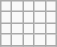<table class="wikitable letters-table">
<tr>
<td></td>
<td></td>
<td></td>
<td></td>
<td></td>
</tr>
<tr>
<td></td>
<td></td>
<td></td>
<td></td>
<td></td>
</tr>
<tr>
<td></td>
<td></td>
<td></td>
<td></td>
<td></td>
</tr>
<tr>
<td></td>
<td></td>
<td></td>
<td></td>
<td></td>
</tr>
<tr>
</tr>
</table>
